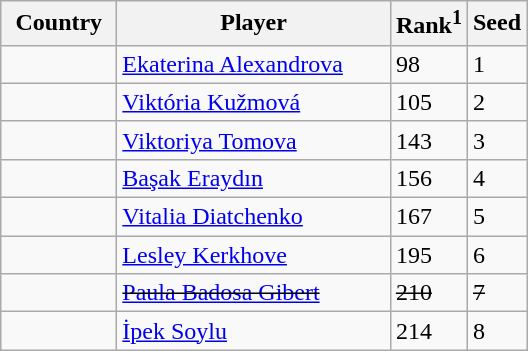<table class="sortable wikitable">
<tr>
<th width="70">Country</th>
<th width="175">Player</th>
<th>Rank<sup>1</sup></th>
<th>Seed</th>
</tr>
<tr>
<td></td>
<td><a href='#'>Ekaterina Alexandrova</a></td>
<td>98</td>
<td>1</td>
</tr>
<tr>
<td></td>
<td><a href='#'>Viktória Kužmová</a></td>
<td>105</td>
<td>2</td>
</tr>
<tr>
<td></td>
<td><a href='#'>Viktoriya Tomova</a></td>
<td>143</td>
<td>3</td>
</tr>
<tr>
<td></td>
<td><a href='#'>Başak Eraydın</a></td>
<td>156</td>
<td>4</td>
</tr>
<tr>
<td></td>
<td><a href='#'>Vitalia Diatchenko</a></td>
<td>167</td>
<td>5</td>
</tr>
<tr>
<td></td>
<td><a href='#'>Lesley Kerkhove</a></td>
<td>195</td>
<td>6</td>
</tr>
<tr>
<td><s></s></td>
<td><s><a href='#'>Paula Badosa Gibert</a></s></td>
<td><s>210</s></td>
<td><s>7</s></td>
</tr>
<tr>
<td></td>
<td><a href='#'>İpek Soylu</a></td>
<td>214</td>
<td>8</td>
</tr>
</table>
